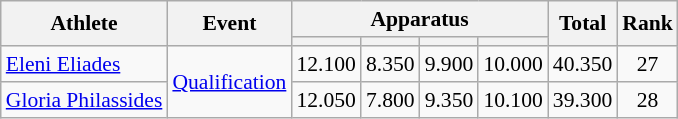<table class="wikitable" style="font-size:90%">
<tr>
<th rowspan=2>Athlete</th>
<th rowspan=2>Event</th>
<th colspan=4>Apparatus</th>
<th rowspan=2>Total</th>
<th rowspan=2>Rank</th>
</tr>
<tr style="font-size:95%">
<th></th>
<th></th>
<th></th>
<th></th>
</tr>
<tr align=center>
<td align=left><a href='#'>Eleni Eliades</a></td>
<td align=left rowspan=2><a href='#'>Qualification</a></td>
<td>12.100</td>
<td>8.350</td>
<td>9.900</td>
<td>10.000</td>
<td>40.350</td>
<td>27</td>
</tr>
<tr align=center>
<td align=left><a href='#'>Gloria Philassides</a></td>
<td>12.050</td>
<td>7.800</td>
<td>9.350</td>
<td>10.100</td>
<td>39.300</td>
<td>28</td>
</tr>
</table>
